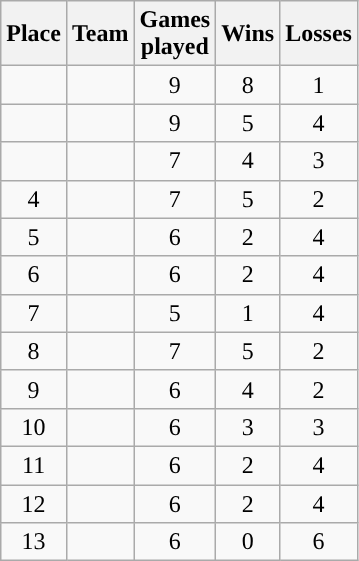<table class="wikitable" style="text-align:center;">
<tr>
<th>Place</th>
<th>Team</th>
<th>Games<br>played</th>
<th>Wins</th>
<th>Losses</th>
</tr>
<tr>
<td></td>
<td align=left></td>
<td>9</td>
<td>8</td>
<td>1</td>
</tr>
<tr>
<td></td>
<td align=left></td>
<td>9</td>
<td>5</td>
<td>4</td>
</tr>
<tr>
<td></td>
<td align=left></td>
<td>7</td>
<td>4</td>
<td>3</td>
</tr>
<tr>
<td>4</td>
<td align=left></td>
<td>7</td>
<td>5</td>
<td>2</td>
</tr>
<tr>
<td>5</td>
<td align=left></td>
<td>6</td>
<td>2</td>
<td>4</td>
</tr>
<tr>
<td>6</td>
<td align=left></td>
<td>6</td>
<td>2</td>
<td>4</td>
</tr>
<tr>
<td>7</td>
<td align=left></td>
<td>5</td>
<td>1</td>
<td>4</td>
</tr>
<tr>
<td>8</td>
<td align=left></td>
<td>7</td>
<td>5</td>
<td>2</td>
</tr>
<tr>
<td>9</td>
<td align=left></td>
<td>6</td>
<td>4</td>
<td>2</td>
</tr>
<tr>
<td>10</td>
<td align=left></td>
<td>6</td>
<td>3</td>
<td>3</td>
</tr>
<tr>
<td>11</td>
<td align=left></td>
<td>6</td>
<td>2</td>
<td>4</td>
</tr>
<tr>
<td>12</td>
<td align=left></td>
<td>6</td>
<td>2</td>
<td>4</td>
</tr>
<tr>
<td>13</td>
<td align=left></td>
<td>6</td>
<td>0</td>
<td>6</td>
</tr>
</table>
